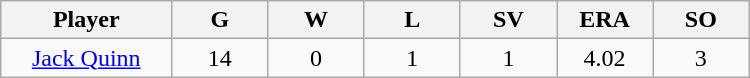<table class="wikitable sortable">
<tr>
<th bgcolor="#DDDDFF" width="16%">Player</th>
<th bgcolor="#DDDDFF" width="9%">G</th>
<th bgcolor="#DDDDFF" width="9%">W</th>
<th bgcolor="#DDDDFF" width="9%">L</th>
<th bgcolor="#DDDDFF" width="9%">SV</th>
<th bgcolor="#DDDDFF" width="9%">ERA</th>
<th bgcolor="#DDDDFF" width="9%">SO</th>
</tr>
<tr align="center">
<td><a href='#'>Jack Quinn</a></td>
<td>14</td>
<td>0</td>
<td>1</td>
<td>1</td>
<td>4.02</td>
<td>3</td>
</tr>
</table>
